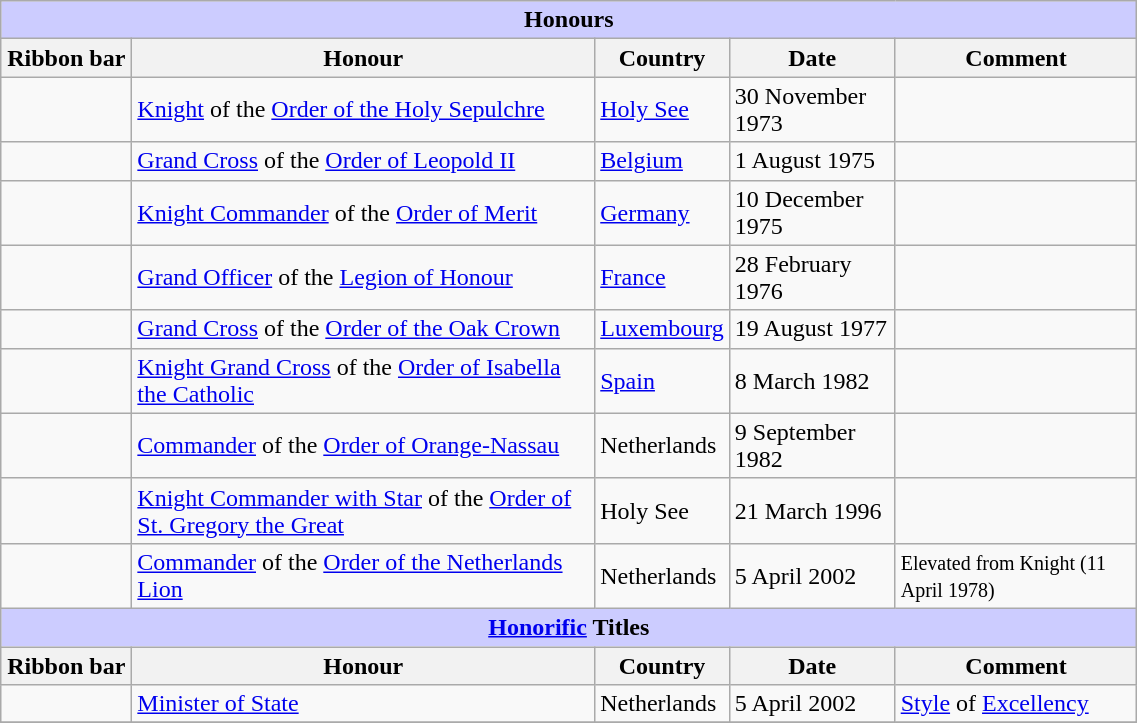<table class="wikitable" style="width:60%;">
<tr style="background:#ccf; text-align:center;">
<td colspan=5><strong>Honours</strong></td>
</tr>
<tr>
<th style="width:80px;">Ribbon bar</th>
<th>Honour</th>
<th>Country</th>
<th>Date</th>
<th>Comment</th>
</tr>
<tr>
<td></td>
<td><a href='#'>Knight</a> of the <a href='#'>Order of the Holy Sepulchre</a></td>
<td><a href='#'>Holy See</a></td>
<td>30 November 1973</td>
<td></td>
</tr>
<tr>
<td></td>
<td><a href='#'>Grand Cross</a> of the <a href='#'>Order of Leopold II</a></td>
<td><a href='#'>Belgium</a></td>
<td>1 August 1975</td>
<td></td>
</tr>
<tr>
<td></td>
<td><a href='#'>Knight Commander</a> of the <a href='#'>Order of Merit</a></td>
<td><a href='#'>Germany</a></td>
<td>10 December 1975</td>
<td></td>
</tr>
<tr>
<td></td>
<td><a href='#'>Grand Officer</a> of the <a href='#'>Legion of Honour</a></td>
<td><a href='#'>France</a></td>
<td>28 February 1976</td>
<td></td>
</tr>
<tr>
<td></td>
<td><a href='#'>Grand Cross</a> of the <a href='#'>Order of the Oak Crown</a></td>
<td><a href='#'>Luxembourg</a></td>
<td>19 August 1977</td>
<td></td>
</tr>
<tr>
<td></td>
<td><a href='#'>Knight Grand Cross</a> of the <a href='#'>Order of Isabella the Catholic</a></td>
<td><a href='#'>Spain</a></td>
<td>8 March 1982</td>
<td></td>
</tr>
<tr>
<td></td>
<td><a href='#'>Commander</a> of the <a href='#'>Order of Orange-Nassau</a></td>
<td>Netherlands</td>
<td>9 September 1982</td>
<td></td>
</tr>
<tr>
<td></td>
<td><a href='#'>Knight Commander with Star</a> of the <a href='#'>Order of St. Gregory the Great</a></td>
<td>Holy See</td>
<td>21 March 1996</td>
<td></td>
</tr>
<tr>
<td></td>
<td><a href='#'>Commander</a> of the <a href='#'>Order of the Netherlands Lion</a></td>
<td>Netherlands</td>
<td>5 April 2002</td>
<td><small>Elevated from Knight (11 April 1978)</small></td>
</tr>
<tr style="background:#ccf; text-align:center;">
<td colspan=5><strong><a href='#'>Honorific</a> Titles</strong></td>
</tr>
<tr>
<th style="width:80px;">Ribbon bar</th>
<th>Honour</th>
<th>Country</th>
<th>Date</th>
<th>Comment</th>
</tr>
<tr>
<td></td>
<td><a href='#'>Minister of State</a></td>
<td>Netherlands</td>
<td>5 April 2002</td>
<td><a href='#'>Style</a> of <a href='#'>Excellency</a></td>
</tr>
<tr>
</tr>
</table>
